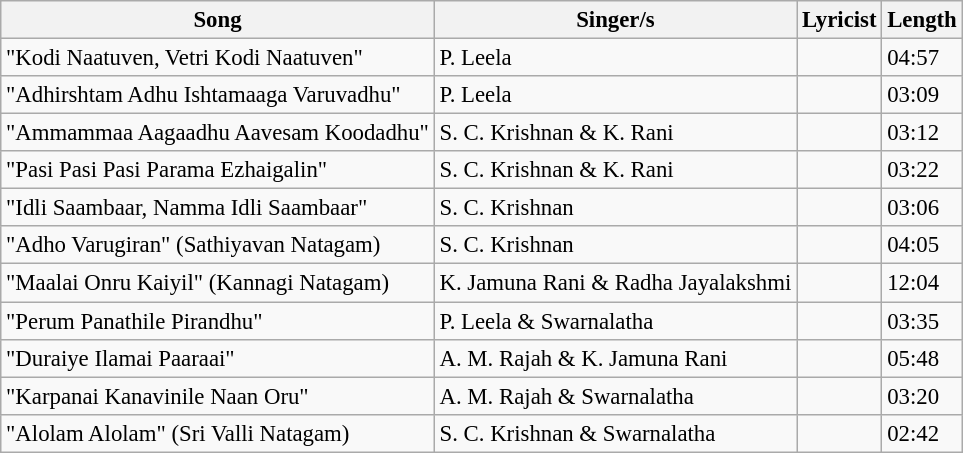<table class="wikitable" style="font-size:95%;">
<tr>
<th>Song</th>
<th>Singer/s</th>
<th>Lyricist</th>
<th>Length</th>
</tr>
<tr>
<td>"Kodi Naatuven, Vetri Kodi Naatuven"</td>
<td>P. Leela</td>
<td></td>
<td>04:57</td>
</tr>
<tr>
<td>"Adhirshtam Adhu Ishtamaaga Varuvadhu"</td>
<td>P. Leela</td>
<td></td>
<td>03:09</td>
</tr>
<tr>
<td>"Ammammaa Aagaadhu Aavesam Koodadhu"</td>
<td>S. C. Krishnan & K. Rani</td>
<td></td>
<td>03:12</td>
</tr>
<tr>
<td>"Pasi Pasi Pasi Parama Ezhaigalin"</td>
<td>S. C. Krishnan & K. Rani</td>
<td></td>
<td>03:22</td>
</tr>
<tr>
<td>"Idli Saambaar, Namma Idli Saambaar"</td>
<td>S. C. Krishnan</td>
<td></td>
<td>03:06</td>
</tr>
<tr>
<td>"Adho Varugiran" (Sathiyavan Natagam)</td>
<td>S. C. Krishnan</td>
<td></td>
<td>04:05</td>
</tr>
<tr>
<td>"Maalai Onru Kaiyil" (Kannagi Natagam)</td>
<td>K. Jamuna Rani & Radha Jayalakshmi</td>
<td></td>
<td>12:04</td>
</tr>
<tr>
<td>"Perum Panathile Pirandhu"</td>
<td>P. Leela & Swarnalatha</td>
<td></td>
<td>03:35</td>
</tr>
<tr>
<td>"Duraiye Ilamai Paaraai"</td>
<td>A. M. Rajah & K. Jamuna Rani</td>
<td></td>
<td>05:48</td>
</tr>
<tr>
<td>"Karpanai Kanavinile Naan Oru"</td>
<td>A. M. Rajah & Swarnalatha</td>
<td></td>
<td>03:20</td>
</tr>
<tr>
<td>"Alolam Alolam" (Sri Valli Natagam)</td>
<td>S. C. Krishnan & Swarnalatha</td>
<td></td>
<td>02:42</td>
</tr>
</table>
